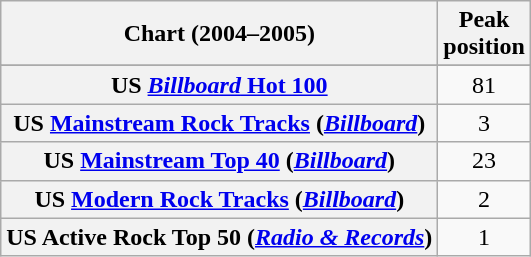<table class="wikitable sortable plainrowheaders" style="text-align:center">
<tr>
<th>Chart (2004–2005)</th>
<th>Peak<br>position</th>
</tr>
<tr>
</tr>
<tr>
<th scope="row">US <a href='#'><em>Billboard</em> Hot 100</a></th>
<td>81</td>
</tr>
<tr>
<th scope="row">US <a href='#'>Mainstream Rock Tracks</a> (<em><a href='#'>Billboard</a></em>)</th>
<td>3</td>
</tr>
<tr>
<th scope="row">US <a href='#'>Mainstream Top 40</a> (<em><a href='#'>Billboard</a></em>)</th>
<td>23</td>
</tr>
<tr>
<th scope="row">US <a href='#'>Modern Rock Tracks</a> (<em><a href='#'>Billboard</a></em>)</th>
<td>2</td>
</tr>
<tr>
<th scope="row">US Active Rock Top 50 (<em><a href='#'>Radio & Records</a></em>)</th>
<td>1</td>
</tr>
</table>
